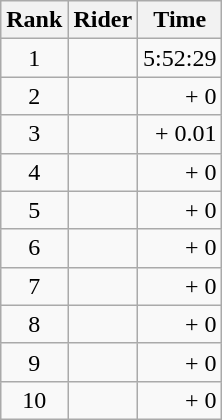<table class="wikitable">
<tr>
<th scope="col">Rank</th>
<th scope="col">Rider</th>
<th scope="col">Time</th>
</tr>
<tr>
<td style="text-align:center;">1</td>
<td></td>
<td style="text-align:right;">5:52:29</td>
</tr>
<tr>
<td style="text-align:center;">2</td>
<td></td>
<td style="text-align:right;">+ 0</td>
</tr>
<tr>
<td style="text-align:center;">3</td>
<td></td>
<td style="text-align:right;">+ 0.01</td>
</tr>
<tr>
<td style="text-align:center;">4</td>
<td></td>
<td style="text-align:right;">+ 0</td>
</tr>
<tr>
<td style="text-align:center;">5</td>
<td></td>
<td style="text-align:right;">+ 0</td>
</tr>
<tr>
<td style="text-align:center;">6</td>
<td></td>
<td style="text-align:right;">+ 0</td>
</tr>
<tr>
<td style="text-align:center;">7</td>
<td></td>
<td style="text-align:right;">+ 0</td>
</tr>
<tr>
<td style="text-align:center;">8</td>
<td></td>
<td style="text-align:right;">+ 0</td>
</tr>
<tr>
<td style="text-align:center;">9</td>
<td></td>
<td style="text-align:right;">+ 0</td>
</tr>
<tr>
<td style="text-align:center;">10</td>
<td></td>
<td style="text-align:right;">+ 0</td>
</tr>
</table>
